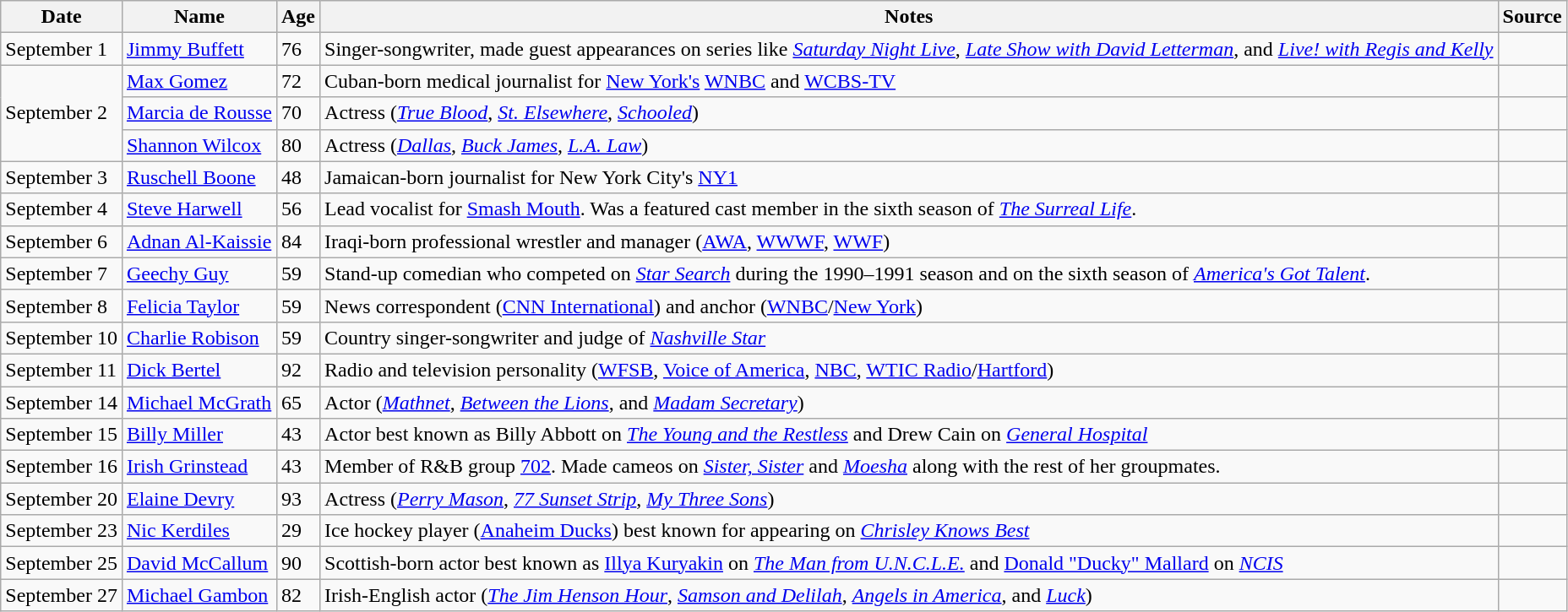<table class="wikitable sortable">
<tr>
<th>Date</th>
<th>Name</th>
<th>Age</th>
<th>Notes</th>
<th>Source</th>
</tr>
<tr>
<td>September 1</td>
<td><a href='#'>Jimmy Buffett</a></td>
<td>76</td>
<td>Singer-songwriter, made guest appearances on series like <em><a href='#'>Saturday Night Live</a></em>, <em><a href='#'>Late Show with David Letterman</a></em>, and <em><a href='#'>Live! with Regis and Kelly</a></em></td>
<td></td>
</tr>
<tr>
<td rowspan=3>September 2</td>
<td><a href='#'>Max Gomez</a></td>
<td>72</td>
<td>Cuban-born medical journalist for <a href='#'>New York's</a> <a href='#'>WNBC</a> and <a href='#'>WCBS-TV</a></td>
<td></td>
</tr>
<tr>
<td><a href='#'>Marcia de Rousse</a></td>
<td>70</td>
<td>Actress (<em><a href='#'>True Blood</a></em>, <em><a href='#'>St. Elsewhere</a></em>, <em><a href='#'>Schooled</a></em>)</td>
<td></td>
</tr>
<tr>
<td><a href='#'>Shannon Wilcox</a></td>
<td>80</td>
<td>Actress (<em><a href='#'>Dallas</a></em>, <em><a href='#'>Buck James</a></em>, <em><a href='#'>L.A. Law</a></em>)</td>
<td></td>
</tr>
<tr>
<td>September 3</td>
<td><a href='#'>Ruschell Boone</a></td>
<td>48</td>
<td>Jamaican-born journalist for New York City's <a href='#'>NY1</a></td>
<td></td>
</tr>
<tr>
<td>September 4</td>
<td><a href='#'>Steve Harwell</a></td>
<td>56</td>
<td>Lead vocalist for <a href='#'>Smash Mouth</a>. Was a featured cast member in the sixth season of <em><a href='#'>The Surreal Life</a></em>.</td>
<td></td>
</tr>
<tr>
<td>September 6</td>
<td><a href='#'>Adnan Al-Kaissie</a></td>
<td>84</td>
<td>Iraqi-born professional wrestler and manager (<a href='#'>AWA</a>, <a href='#'>WWWF</a>, <a href='#'>WWF</a>)</td>
<td></td>
</tr>
<tr>
<td>September 7</td>
<td><a href='#'>Geechy Guy</a></td>
<td>59</td>
<td>Stand-up comedian who competed on <em><a href='#'>Star Search</a></em> during the 1990–1991 season and on the sixth season of <em><a href='#'>America's Got Talent</a></em>.</td>
<td></td>
</tr>
<tr>
<td>September 8</td>
<td><a href='#'>Felicia Taylor</a></td>
<td>59</td>
<td>News correspondent (<a href='#'>CNN International</a>) and anchor (<a href='#'>WNBC</a>/<a href='#'>New York</a>)</td>
<td></td>
</tr>
<tr>
<td>September 10</td>
<td><a href='#'>Charlie Robison</a></td>
<td>59</td>
<td>Country singer-songwriter and judge of <em><a href='#'>Nashville Star</a></em></td>
<td></td>
</tr>
<tr>
<td>September 11</td>
<td><a href='#'>Dick Bertel</a></td>
<td>92</td>
<td>Radio and television personality (<a href='#'>WFSB</a>, <a href='#'>Voice of America</a>, <a href='#'>NBC</a>, <a href='#'>WTIC Radio</a>/<a href='#'>Hartford</a>)</td>
<td></td>
</tr>
<tr>
<td>September 14</td>
<td><a href='#'>Michael McGrath</a></td>
<td>65</td>
<td>Actor (<em><a href='#'>Mathnet</a></em>, <em><a href='#'>Between the Lions</a></em>, and <em><a href='#'>Madam Secretary</a></em>)</td>
<td></td>
</tr>
<tr>
<td>September 15</td>
<td><a href='#'>Billy Miller</a></td>
<td>43</td>
<td>Actor best known as Billy Abbott on <em><a href='#'>The Young and the Restless</a></em> and Drew Cain on <em><a href='#'>General Hospital</a></em></td>
<td></td>
</tr>
<tr>
<td>September 16</td>
<td><a href='#'>Irish Grinstead</a></td>
<td>43</td>
<td>Member of R&B group <a href='#'>702</a>. Made cameos on <em><a href='#'>Sister, Sister</a></em> and <em><a href='#'>Moesha</a></em> along with the rest of her groupmates.</td>
<td></td>
</tr>
<tr>
<td>September 20</td>
<td><a href='#'>Elaine Devry</a></td>
<td>93</td>
<td>Actress (<em><a href='#'>Perry Mason</a></em>, <em><a href='#'>77 Sunset Strip</a></em>, <em><a href='#'>My Three Sons</a></em>)</td>
<td></td>
</tr>
<tr>
<td>September 23</td>
<td><a href='#'>Nic Kerdiles</a></td>
<td>29</td>
<td>Ice hockey player (<a href='#'>Anaheim Ducks</a>) best known for appearing on <em><a href='#'>Chrisley Knows Best</a></em></td>
<td></td>
</tr>
<tr>
<td>September 25</td>
<td><a href='#'>David McCallum</a></td>
<td>90</td>
<td>Scottish-born actor best known as <a href='#'>Illya Kuryakin</a> on <em><a href='#'>The Man from U.N.C.L.E.</a></em> and <a href='#'>Donald "Ducky" Mallard</a> on <em><a href='#'>NCIS</a></em></td>
<td></td>
</tr>
<tr>
<td>September 27</td>
<td><a href='#'>Michael Gambon</a></td>
<td>82</td>
<td>Irish-English actor (<em><a href='#'>The Jim Henson Hour</a></em>, <em><a href='#'>Samson and Delilah</a></em>,  <em><a href='#'>Angels in America</a></em>, and <em><a href='#'>Luck</a></em>)</td>
<td></td>
</tr>
</table>
